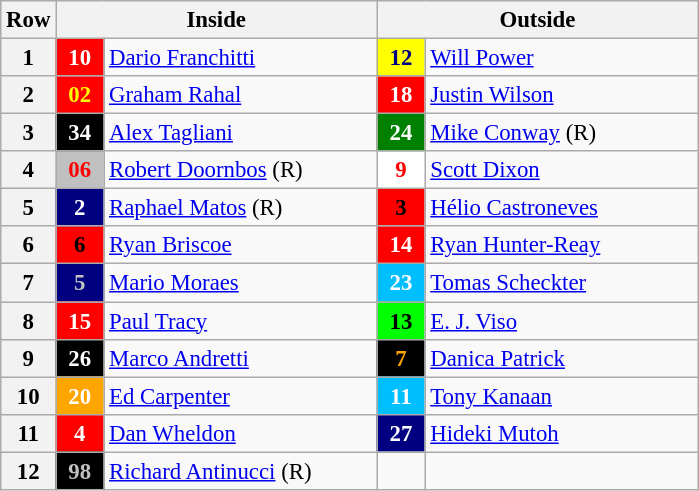<table class="wikitable" style="font-size: 95%;">
<tr>
<th>Row</th>
<th colspan=2>Inside</th>
<th colspan=2>Outside</th>
</tr>
<tr>
<th>1</th>
<td style="background:red; color:white;" align="center" width="25"><strong>10</strong></td>
<td width="175"> <a href='#'>Dario Franchitti</a></td>
<td style="background:yellow; color:navy;" align=center width="25"><strong>12</strong></td>
<td width="175"> <a href='#'>Will Power</a></td>
</tr>
<tr>
<th>2</th>
<td style="background:red; color:yellow;" align="center"><strong>02</strong></td>
<td> <a href='#'>Graham Rahal</a></td>
<td style="background:red; color:white;" align=center><strong>18</strong></td>
<td> <a href='#'>Justin Wilson</a></td>
</tr>
<tr>
<th>3</th>
<td style="background:black; color:white;" align=center><strong>34</strong></td>
<td> <a href='#'>Alex Tagliani</a></td>
<td style="background:green; color:white;" align=center><strong>24</strong></td>
<td> <a href='#'>Mike Conway</a> (R)</td>
</tr>
<tr>
<th>4</th>
<td style="background:silver; color:red;" align=center><strong>06</strong></td>
<td> <a href='#'>Robert Doornbos</a> (R)</td>
<td style="background:white; color:red;" align=center><strong>9</strong></td>
<td> <a href='#'>Scott Dixon</a></td>
</tr>
<tr>
<th>5</th>
<td style="background:navy; color:white;" align=center><strong>2</strong></td>
<td> <a href='#'>Raphael Matos</a> (R)</td>
<td style="background:#FF0000; color:black;" align="center" width="25"><strong>3</strong></td>
<td width="175"> <a href='#'>Hélio Castroneves</a></td>
</tr>
<tr>
<th>6</th>
<td style="background:#FF0000; color:black;" align=center width="25"><strong>6</strong></td>
<td width="175"> <a href='#'>Ryan Briscoe</a></td>
<td style="background:red; color:white;" align=center><strong>14</strong></td>
<td> <a href='#'>Ryan Hunter-Reay</a></td>
</tr>
<tr>
<th>7</th>
<td style="background:navy; color:silver;" align=center><strong>5</strong></td>
<td> <a href='#'>Mario Moraes</a></td>
<td style="background:DeepSkyBlue; color:white;" align=center><strong>23</strong></td>
<td> <a href='#'>Tomas Scheckter</a></td>
</tr>
<tr>
<th>8</th>
<td style="background:red; color:white;" align=center><strong>15</strong></td>
<td> <a href='#'>Paul Tracy</a></td>
<td style="background:lime; color:black;" align=center><strong>13</strong></td>
<td> <a href='#'>E. J. Viso</a></td>
</tr>
<tr>
<th>9</th>
<td style="background:black; color:white;" align=center><strong>26</strong></td>
<td> <a href='#'>Marco Andretti</a></td>
<td style="background:black; color:orange;" align=center><strong>7</strong></td>
<td> <a href='#'>Danica Patrick</a></td>
</tr>
<tr>
<th>10</th>
<td style="background:orange; color:white;" align=center><strong>20</strong></td>
<td nowrap> <a href='#'>Ed Carpenter</a></td>
<td style="background:DeepSkyBlue; color:white;" align=center><strong>11</strong></td>
<td> <a href='#'>Tony Kanaan</a></td>
</tr>
<tr>
<th>11</th>
<td style="background:red; color:white;" align=center><strong>4</strong></td>
<td> <a href='#'>Dan Wheldon</a></td>
<td style="background:navy; color:white;" align=center><strong>27</strong></td>
<td nowrap> <a href='#'>Hideki Mutoh</a></td>
</tr>
<tr>
<th>12</th>
<td style="background:black; color:silver;" align=center><strong>98</strong></td>
<td> <a href='#'>Richard Antinucci</a> (R)</td>
<td></td>
<td></td>
</tr>
</table>
